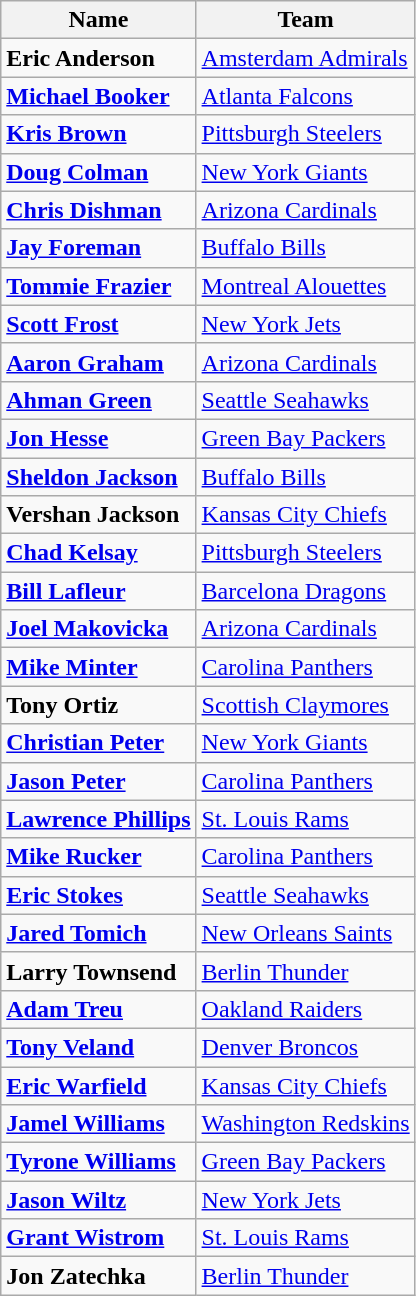<table class="wikitable">
<tr>
<th>Name</th>
<th>Team</th>
</tr>
<tr>
<td><strong>Eric Anderson</strong></td>
<td><a href='#'>Amsterdam Admirals</a></td>
</tr>
<tr>
<td><strong><a href='#'>Michael Booker</a></strong></td>
<td><a href='#'>Atlanta Falcons</a></td>
</tr>
<tr>
<td><strong><a href='#'>Kris Brown</a></strong></td>
<td><a href='#'>Pittsburgh Steelers</a></td>
</tr>
<tr>
<td><strong><a href='#'>Doug Colman</a></strong></td>
<td><a href='#'>New York Giants</a></td>
</tr>
<tr>
<td><strong><a href='#'>Chris Dishman</a></strong></td>
<td><a href='#'>Arizona Cardinals</a></td>
</tr>
<tr>
<td><strong><a href='#'>Jay Foreman</a></strong></td>
<td><a href='#'>Buffalo Bills</a></td>
</tr>
<tr>
<td><strong><a href='#'>Tommie Frazier</a></strong></td>
<td><a href='#'>Montreal Alouettes</a></td>
</tr>
<tr>
<td><strong><a href='#'>Scott Frost</a></strong></td>
<td><a href='#'>New York Jets</a></td>
</tr>
<tr>
<td><strong><a href='#'>Aaron Graham</a></strong></td>
<td><a href='#'>Arizona Cardinals</a></td>
</tr>
<tr>
<td><strong><a href='#'>Ahman Green</a></strong></td>
<td><a href='#'>Seattle Seahawks</a></td>
</tr>
<tr>
<td><strong><a href='#'>Jon Hesse</a></strong></td>
<td><a href='#'>Green Bay Packers</a></td>
</tr>
<tr>
<td><strong><a href='#'>Sheldon Jackson</a></strong></td>
<td><a href='#'>Buffalo Bills</a></td>
</tr>
<tr>
<td><strong>Vershan Jackson</strong></td>
<td><a href='#'>Kansas City Chiefs</a></td>
</tr>
<tr>
<td><strong><a href='#'>Chad Kelsay</a></strong></td>
<td><a href='#'>Pittsburgh Steelers</a></td>
</tr>
<tr>
<td><strong><a href='#'>Bill Lafleur</a></strong></td>
<td><a href='#'>Barcelona Dragons</a></td>
</tr>
<tr>
<td><strong><a href='#'>Joel Makovicka</a></strong></td>
<td><a href='#'>Arizona Cardinals</a></td>
</tr>
<tr>
<td><strong><a href='#'>Mike Minter</a></strong></td>
<td><a href='#'>Carolina Panthers</a></td>
</tr>
<tr>
<td><strong>Tony Ortiz</strong></td>
<td><a href='#'>Scottish Claymores</a></td>
</tr>
<tr>
<td><strong><a href='#'>Christian Peter</a></strong></td>
<td><a href='#'>New York Giants</a></td>
</tr>
<tr>
<td><strong><a href='#'>Jason Peter</a></strong></td>
<td><a href='#'>Carolina Panthers</a></td>
</tr>
<tr>
<td><strong><a href='#'>Lawrence Phillips</a></strong></td>
<td><a href='#'>St. Louis Rams</a></td>
</tr>
<tr>
<td><strong><a href='#'>Mike Rucker</a></strong></td>
<td><a href='#'>Carolina Panthers</a></td>
</tr>
<tr>
<td><strong><a href='#'>Eric Stokes</a></strong></td>
<td><a href='#'>Seattle Seahawks</a></td>
</tr>
<tr>
<td><strong><a href='#'>Jared Tomich</a></strong></td>
<td><a href='#'>New Orleans Saints</a></td>
</tr>
<tr>
<td><strong>Larry Townsend</strong></td>
<td><a href='#'>Berlin Thunder</a></td>
</tr>
<tr>
<td><strong><a href='#'>Adam Treu</a></strong></td>
<td><a href='#'>Oakland Raiders</a></td>
</tr>
<tr>
<td><strong><a href='#'>Tony Veland</a></strong></td>
<td><a href='#'>Denver Broncos</a></td>
</tr>
<tr>
<td><strong><a href='#'>Eric Warfield</a></strong></td>
<td><a href='#'>Kansas City Chiefs</a></td>
</tr>
<tr>
<td><strong><a href='#'>Jamel Williams</a></strong></td>
<td><a href='#'>Washington Redskins</a></td>
</tr>
<tr>
<td><strong><a href='#'>Tyrone Williams</a></strong></td>
<td><a href='#'>Green Bay Packers</a></td>
</tr>
<tr>
<td><strong><a href='#'>Jason Wiltz</a></strong></td>
<td><a href='#'>New York Jets</a></td>
</tr>
<tr>
<td><strong><a href='#'>Grant Wistrom</a></strong></td>
<td><a href='#'>St. Louis Rams</a></td>
</tr>
<tr>
<td><strong>Jon Zatechka</strong></td>
<td><a href='#'>Berlin Thunder</a></td>
</tr>
</table>
